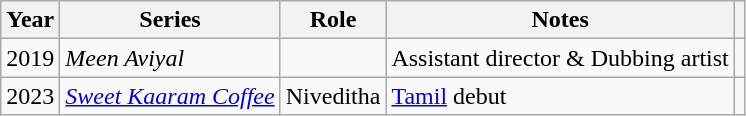<table class="wikitable plainrowheaders sortable" style="margin-right: 0;">
<tr style="text-align:center;">
<th scope="col">Year</th>
<th scope="col">Series</th>
<th scope="col">Role</th>
<th class="unsortable" scope="col">Notes</th>
<th class="unsortable" scope="col"></th>
</tr>
<tr>
<td>2019</td>
<td><em>Meen Aviyal</em></td>
<td></td>
<td>Assistant director & Dubbing artist</td>
<td></td>
</tr>
<tr>
<td>2023</td>
<td><em><a href='#'>Sweet Kaaram Coffee</a></em></td>
<td>Niveditha</td>
<td><a href='#'>Tamil</a> debut</td>
<td></td>
</tr>
</table>
